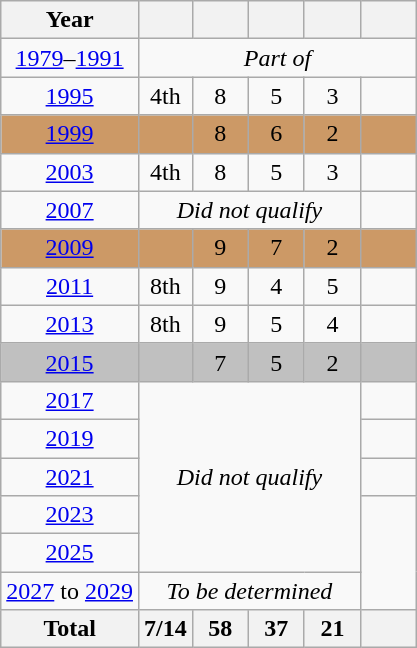<table class="wikitable" style="text-align: center;">
<tr>
<th>Year</th>
<th></th>
<th width=30></th>
<th width=30></th>
<th width=30></th>
<th width=30></th>
</tr>
<tr>
<td><a href='#'>1979</a>–<a href='#'>1991</a></td>
<td colspan=5><em>Part of </em></td>
</tr>
<tr>
<td> <a href='#'>1995</a></td>
<td>4th</td>
<td>8</td>
<td>5</td>
<td>3</td>
<td></td>
</tr>
<tr bgcolor=#cc9966>
<td> <a href='#'>1999</a></td>
<td></td>
<td>8</td>
<td>6</td>
<td>2</td>
<td></td>
</tr>
<tr>
<td> <a href='#'>2003</a></td>
<td>4th</td>
<td>8</td>
<td>5</td>
<td>3</td>
<td></td>
</tr>
<tr>
<td> <a href='#'>2007</a></td>
<td colspan=4><em>Did not qualify</em></td>
<td></td>
</tr>
<tr bgcolor=#cc9966>
<td> <a href='#'>2009</a></td>
<td></td>
<td>9</td>
<td>7</td>
<td>2</td>
<td></td>
</tr>
<tr>
<td> <a href='#'>2011</a></td>
<td>8th</td>
<td>9</td>
<td>4</td>
<td>5</td>
<td></td>
</tr>
<tr>
<td> <a href='#'>2013</a></td>
<td>8th</td>
<td>9</td>
<td>5</td>
<td>4</td>
<td></td>
</tr>
<tr bgcolor=silver>
<td> <a href='#'>2015</a></td>
<td></td>
<td>7</td>
<td>5</td>
<td>2</td>
<td></td>
</tr>
<tr>
<td> <a href='#'>2017</a></td>
<td colspan=4 rowspan=5><em>Did not qualify</em></td>
<td></td>
</tr>
<tr>
<td> <a href='#'>2019</a></td>
<td></td>
</tr>
<tr>
<td> <a href='#'>2021</a></td>
<td></td>
</tr>
<tr>
<td> <a href='#'>2023</a></td>
</tr>
<tr>
<td> <a href='#'>2025</a></td>
</tr>
<tr>
<td> <a href='#'>2027</a> to  <a href='#'>2029</a></td>
<td colspan=4><em>To be determined</em></td>
</tr>
<tr>
<th>Total</th>
<th>7/14</th>
<th>58</th>
<th>37</th>
<th>21</th>
<th></th>
</tr>
</table>
